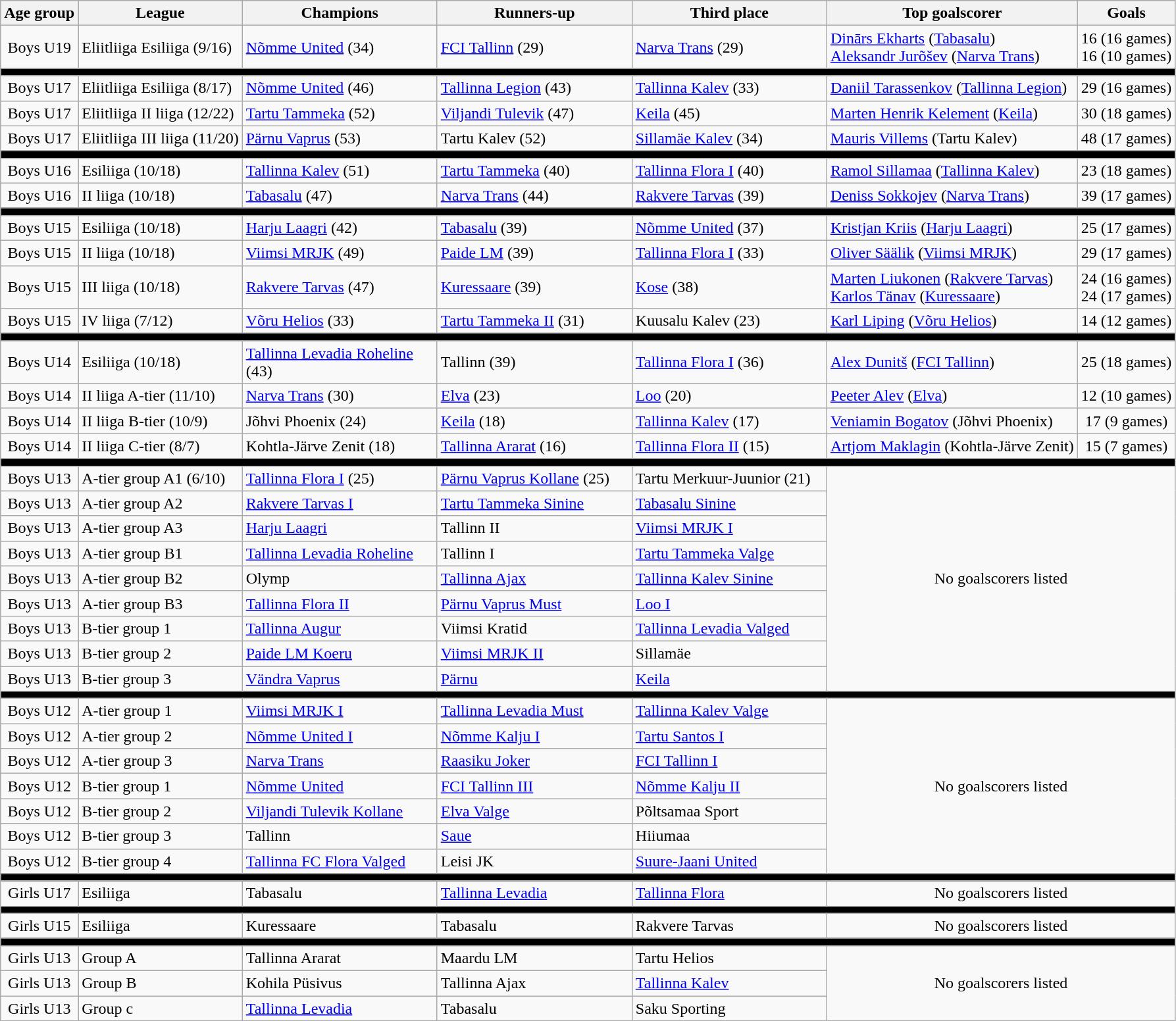<table class="wikitable">
<tr>
<th>Age group</th>
<th>League</th>
<th width=190px>Champions</th>
<th width=190px>Runners-up</th>
<th width=190px>Third place</th>
<th>Top goalscorer</th>
<th>Goals</th>
</tr>
<tr>
<td align="center">Boys U19</td>
<td>Eliitliiga Esiliiga (9/16)</td>
<td><a href='#'>Nõmme United</a> (34)</td>
<td><a href='#'>FCI Tallinn</a> (29)</td>
<td><a href='#'>Narva Trans</a> (29)</td>
<td> <a href='#'>Dinārs Ekharts</a> (<a href='#'>Tabasalu</a>)<br> <a href='#'>Aleksandr Jurõšev</a> (<a href='#'>Narva Trans</a>)</td>
<td align="center">16 (16 games)<br>16 (10 games)</td>
</tr>
<tr>
<td colspan=7 align="center" bgcolor=#000000></td>
</tr>
<tr>
<td align="center">Boys U17</td>
<td>Eliitliiga Esiliiga (8/17)</td>
<td><a href='#'>Nõmme United</a> (46)</td>
<td><a href='#'>Tallinna Legion</a> (43)</td>
<td><a href='#'>Tallinna Kalev</a> (33)</td>
<td> <a href='#'>Daniil Tarassenkov</a> (<a href='#'>Tallinna Legion</a>)</td>
<td align="center">29 (16 games)</td>
</tr>
<tr>
<td align="center">Boys U17</td>
<td>Eliitliiga II liiga (12/22)</td>
<td><a href='#'>Tartu Tammeka</a> (52)</td>
<td><a href='#'>Viljandi Tulevik</a> (47)</td>
<td><a href='#'>Keila</a> (45)</td>
<td> <a href='#'>Marten Henrik Kelement</a> (<a href='#'>Keila</a>)</td>
<td align="center">30 (18 games)</td>
</tr>
<tr>
<td align="center">Boys U17</td>
<td>Eliitliiga III liiga (11/20)</td>
<td><a href='#'>Pärnu Vaprus</a> (53)</td>
<td>Tartu Kalev (52)</td>
<td><a href='#'>Sillamäe Kalev</a> (34)</td>
<td> <a href='#'>Mauris Villems</a> (Tartu Kalev)</td>
<td align="center">48 (17 games)</td>
</tr>
<tr>
<td colspan=7 align="center" bgcolor=#000000></td>
</tr>
<tr>
<td align="center">Boys U16</td>
<td>Esiliiga (10/18)</td>
<td><a href='#'>Tallinna Kalev</a> (51)</td>
<td><a href='#'>Tartu Tammeka</a> (40)</td>
<td><a href='#'>Tallinna Flora I</a> (40)</td>
<td> <a href='#'>Ramol Sillamaa</a> (<a href='#'>Tallinna Kalev</a>)</td>
<td align="center">23 (18 games)</td>
</tr>
<tr>
<td align="center">Boys U16</td>
<td>II liiga (10/18)</td>
<td><a href='#'>Tabasalu</a> (47)</td>
<td><a href='#'>Narva Trans</a> (44)</td>
<td><a href='#'>Rakvere Tarvas</a> (39)</td>
<td> <a href='#'>Deniss Sokkojev</a> (<a href='#'>Narva Trans</a>)</td>
<td align="center">39 (17 games)</td>
</tr>
<tr>
<td colspan=7 align="center" bgcolor=#000000></td>
</tr>
<tr>
<td align="center">Boys U15</td>
<td>Esiliiga (10/18)</td>
<td><a href='#'>Harju Laagri</a> (42)</td>
<td><a href='#'>Tabasalu</a> (39)</td>
<td><a href='#'>Nõmme United</a> (37)</td>
<td> <a href='#'>Kristjan Kriis</a> (<a href='#'>Harju Laagri</a>)</td>
<td align="center">25 (17 games)</td>
</tr>
<tr>
<td align="center">Boys U15</td>
<td>II liiga (10/18)</td>
<td><a href='#'>Viimsi MRJK</a> (49)</td>
<td><a href='#'>Paide LM</a> (39)</td>
<td><a href='#'>Tallinna Flora I</a> (33)</td>
<td> <a href='#'>Oliver Säälik</a> (<a href='#'>Viimsi MRJK</a>)</td>
<td align="center">29 (17 games)</td>
</tr>
<tr>
<td align="center">Boys U15</td>
<td>III liiga (10/18)</td>
<td><a href='#'>Rakvere Tarvas</a> (47)</td>
<td><a href='#'>Kuressaare</a> (39)</td>
<td><a href='#'>Kose</a> (38)</td>
<td> <a href='#'>Marten Liukonen</a> (<a href='#'>Rakvere Tarvas</a>)<br> <a href='#'>Karlos Tänav</a> (<a href='#'>Kuressaare</a>)</td>
<td align="center">24 (16 games)<br>24 (17 games)</td>
</tr>
<tr>
<td align="center">Boys U15</td>
<td>IV liiga (7/12)</td>
<td><a href='#'>Võru Helios</a> (33)</td>
<td><a href='#'>Tartu Tammeka II</a> (31)</td>
<td>Kuusalu Kalev (23)</td>
<td> <a href='#'>Karl Liping</a> (<a href='#'>Võru Helios</a>)</td>
<td align="center">14 (12 games)</td>
</tr>
<tr>
<td colspan=7 align="center" bgcolor=#000000></td>
</tr>
<tr>
<td align="center">Boys U14</td>
<td>Esiliiga (10/18)</td>
<td><a href='#'>Tallinna Levadia Roheline</a> (43)</td>
<td>Tallinn (39)</td>
<td><a href='#'>Tallinna Flora I</a> (36)</td>
<td> <a href='#'>Alex Dunitš</a> (<a href='#'>FCI Tallinn</a>)</td>
<td align="center">25 (18 games)</td>
</tr>
<tr>
<td align="center">Boys U14</td>
<td>II liiga A-tier (11/10)</td>
<td><a href='#'>Narva Trans</a> (30)</td>
<td><a href='#'>Elva</a> (23)</td>
<td><a href='#'>Loo</a> (20)</td>
<td> <a href='#'>Peeter Alev</a> (<a href='#'>Elva</a>)</td>
<td align="center">12 (10 games)</td>
</tr>
<tr>
<td align="center">Boys U14</td>
<td>II liiga B-tier (10/9)</td>
<td>Jõhvi Phoenix (24)</td>
<td><a href='#'>Keila</a> (18)</td>
<td><a href='#'>Tallinna Kalev</a> (17)</td>
<td> <a href='#'>Veniamin Bogatov</a> (Jõhvi Phoenix)</td>
<td align="center">17 (9 games)</td>
</tr>
<tr>
<td align="center">Boys U14</td>
<td>II liiga C-tier (8/7)</td>
<td>Kohtla-Järve Zenit (18)</td>
<td><a href='#'>Tallinna Ararat</a> (16)</td>
<td><a href='#'>Tallinna Flora II</a> (15)</td>
<td> <a href='#'>Artjom Maklagin</a> (Kohtla-Järve Zenit)</td>
<td align="center">15 (7 games)</td>
</tr>
<tr>
<td colspan=7 align="center" bgcolor=#000000></td>
</tr>
<tr>
<td align="center">Boys U13</td>
<td>A-tier group A1 (6/10)</td>
<td><a href='#'>Tallinna Flora I</a> (25)</td>
<td><a href='#'>Pärnu Vaprus Kollane</a> (25)</td>
<td>Tartu Merkuur-Juunior (21)</td>
<td rowspan=9 colspan=2 align="center">No goalscorers listed</td>
</tr>
<tr>
<td align="center">Boys U13</td>
<td>A-tier group A2</td>
<td><a href='#'>Rakvere Tarvas I</a></td>
<td><a href='#'>Tartu Tammeka Sinine</a></td>
<td><a href='#'>Tabasalu Sinine</a></td>
</tr>
<tr>
<td align="center">Boys U13</td>
<td>A-tier group A3</td>
<td><a href='#'>Harju Laagri</a></td>
<td>Tallinn II</td>
<td><a href='#'>Viimsi MRJK I</a></td>
</tr>
<tr>
<td align="center">Boys U13</td>
<td>A-tier group B1</td>
<td><a href='#'>Tallinna Levadia Roheline</a></td>
<td>Tallinn I</td>
<td><a href='#'>Tartu Tammeka Valge</a></td>
</tr>
<tr>
<td align="center">Boys U13</td>
<td>A-tier group B2</td>
<td>Olymp</td>
<td><a href='#'>Tallinna Ajax</a></td>
<td><a href='#'>Tallinna Kalev Sinine</a></td>
</tr>
<tr>
<td align="center">Boys U13</td>
<td>A-tier group B3</td>
<td><a href='#'>Tallinna Flora II</a></td>
<td><a href='#'>Pärnu Vaprus Must</a></td>
<td><a href='#'>Loo I</a></td>
</tr>
<tr>
<td align="center">Boys U13</td>
<td>B-tier group 1</td>
<td><a href='#'>Tallinna Augur</a></td>
<td>Viimsi Kratid</td>
<td><a href='#'>Tallinna Levadia Valged</a></td>
</tr>
<tr>
<td align="center">Boys U13</td>
<td>B-tier group 2</td>
<td><a href='#'>Paide LM Koeru</a></td>
<td><a href='#'>Viimsi MRJK II</a></td>
<td>Sillamäe</td>
</tr>
<tr>
<td align="center">Boys U13</td>
<td>B-tier group 3</td>
<td><a href='#'>Vändra Vaprus</a></td>
<td><a href='#'>Pärnu</a></td>
<td><a href='#'>Keila</a></td>
</tr>
<tr>
<td colspan=7 align="center" bgcolor=#000000></td>
</tr>
<tr>
<td align="center">Boys U12</td>
<td>A-tier group 1</td>
<td><a href='#'>Viimsi MRJK I</a></td>
<td><a href='#'>Tallinna Levadia Must</a></td>
<td><a href='#'>Tallinna Kalev Valge</a></td>
<td rowspan=7 colspan=2 align="center">No goalscorers listed</td>
</tr>
<tr>
<td align="center">Boys U12</td>
<td>A-tier group 2</td>
<td><a href='#'>Nõmme United I</a></td>
<td><a href='#'>Nõmme Kalju I</a></td>
<td><a href='#'>Tartu Santos I</a></td>
</tr>
<tr>
<td align="center">Boys U12</td>
<td>A-tier group 3</td>
<td><a href='#'>Narva Trans</a></td>
<td><a href='#'>Raasiku Joker</a></td>
<td><a href='#'>FCI Tallinn I</a></td>
</tr>
<tr>
<td align="center">Boys U12</td>
<td>B-tier group 1</td>
<td><a href='#'>Nõmme United</a></td>
<td><a href='#'>FCI Tallinn III</a></td>
<td><a href='#'>Nõmme Kalju II</a></td>
</tr>
<tr>
<td align="center">Boys U12</td>
<td>B-tier group 2</td>
<td><a href='#'>Viljandi Tulevik Kollane</a></td>
<td><a href='#'>Elva Valge</a></td>
<td>Põltsamaa Sport</td>
</tr>
<tr>
<td align="center">Boys U12</td>
<td>B-tier group 3</td>
<td>Tallinn</td>
<td><a href='#'>Saue</a></td>
<td>Hiiumaa</td>
</tr>
<tr>
<td align="center">Boys U12</td>
<td>B-tier group 4</td>
<td><a href='#'>Tallinna FC Flora Valged</a></td>
<td>Leisi JK</td>
<td><a href='#'>Suure-Jaani United</a></td>
</tr>
<tr>
<td colspan=7 align="center" bgcolor=#000000></td>
</tr>
<tr>
<td align="center">Girls U17</td>
<td>Esiliiga</td>
<td>Tabasalu</td>
<td><a href='#'>Tallinna Levadia</a></td>
<td><a href='#'>Tallinna Flora</a></td>
<td rowspan=1 colspan=2 align="center">No goalscorers listed</td>
</tr>
<tr>
<td colspan=7 align="center" bgcolor=#000000></td>
</tr>
<tr>
<td align="center">Girls U15</td>
<td>Esiliiga</td>
<td>Kuressaare</td>
<td>Tabasalu</td>
<td>Rakvere Tarvas</td>
<td rowspan=1 colspan=2 align="center">No goalscorers listed</td>
</tr>
<tr>
<td colspan=7 align="center" bgcolor=#000000></td>
</tr>
<tr>
<td align="center">Girls U13</td>
<td>Group A</td>
<td>Tallinna Ararat</td>
<td>Maardu LM</td>
<td>Tartu Helios</td>
<td rowspan=3 colspan=2 align="center">No goalscorers listed</td>
</tr>
<tr>
<td align="center">Girls U13</td>
<td>Group B</td>
<td>Kohila Püsivus</td>
<td>Tallinna Ajax</td>
<td><a href='#'>Tallinna Kalev</a></td>
</tr>
<tr>
<td align="center">Girls U13</td>
<td>Group c</td>
<td><a href='#'>Tallinna Levadia</a></td>
<td>Tabasalu</td>
<td>Saku Sporting</td>
</tr>
</table>
